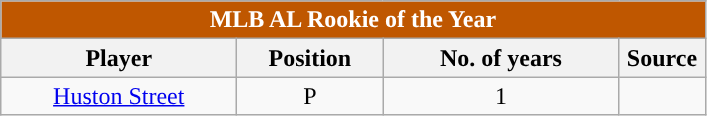<table class="wikitable" style="text-align:center">
<tr>
<td colspan="5" style= "background: #BF5700; color:white"><strong>MLB AL Rookie of the Year</strong></td>
</tr>
<tr>
<th style="width:150px; ">Player</th>
<th style="width:90px; ">Position</th>
<th style="width:150px; ">No. of years</th>
<th style="width:50px; ">Source</th>
</tr>
<tr>
<td><a href='#'>Huston Street</a></td>
<td>P</td>
<td>1</td>
<td></td>
</tr>
</table>
